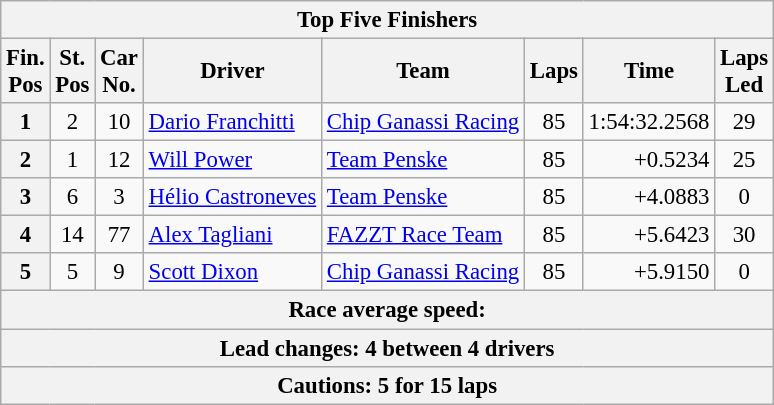<table class="wikitable" style="font-size:95%;">
<tr>
<th colspan=9>Top Five Finishers</th>
</tr>
<tr>
<th>Fin.<br>Pos</th>
<th>St.<br>Pos</th>
<th>Car<br>No.</th>
<th>Driver</th>
<th>Team</th>
<th>Laps</th>
<th>Time</th>
<th>Laps<br>Led</th>
</tr>
<tr>
<th>1</th>
<td align=center>2</td>
<td align=center>10</td>
<td> <a href='#'>Dario Franchitti</a></td>
<td><a href='#'>Chip Ganassi Racing</a></td>
<td align=center>85</td>
<td align=right>1:54:32.2568</td>
<td align=center>29</td>
</tr>
<tr>
<th>2</th>
<td align=center>1</td>
<td align=center>12</td>
<td> <a href='#'>Will Power</a></td>
<td><a href='#'>Team Penske</a></td>
<td align=center>85</td>
<td align=right>+0.5234</td>
<td align=center>25</td>
</tr>
<tr>
<th>3</th>
<td align=center>6</td>
<td align=center>3</td>
<td> <a href='#'>Hélio Castroneves</a></td>
<td><a href='#'>Team Penske</a></td>
<td align=center>85</td>
<td align=right>+4.0883</td>
<td align=center>0</td>
</tr>
<tr>
<th>4</th>
<td align=center>14</td>
<td align=center>77</td>
<td> <a href='#'>Alex Tagliani</a></td>
<td><a href='#'>FAZZT Race Team</a></td>
<td align=center>85</td>
<td align=right>+5.6423</td>
<td align=center>30</td>
</tr>
<tr>
<th>5</th>
<td align=center>5</td>
<td align=center>9</td>
<td> <a href='#'>Scott Dixon</a></td>
<td><a href='#'>Chip Ganassi Racing</a></td>
<td align=center>85</td>
<td align=right>+5.9150</td>
<td align=center>0</td>
</tr>
<tr>
<th colspan=9>Race average speed: </th>
</tr>
<tr>
<th colspan=9>Lead changes: 4 between 4 drivers</th>
</tr>
<tr>
<th colspan=9>Cautions: 5 for 15 laps</th>
</tr>
</table>
